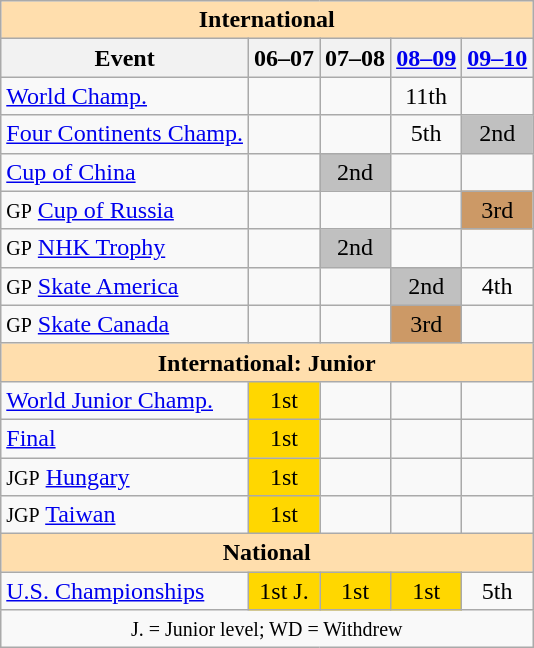<table class="wikitable" style="text-align:center">
<tr>
<th style="background-color: #ffdead; " colspan=5 align=center><strong>International</strong></th>
</tr>
<tr>
<th>Event</th>
<th>06–07</th>
<th>07–08</th>
<th><a href='#'>08–09</a></th>
<th><a href='#'>09–10</a></th>
</tr>
<tr>
<td align=left><a href='#'>World Champ.</a></td>
<td></td>
<td></td>
<td>11th</td>
<td></td>
</tr>
<tr>
<td align=left><a href='#'>Four Continents Champ.</a></td>
<td></td>
<td></td>
<td>5th</td>
<td bgcolor=silver>2nd</td>
</tr>
<tr>
<td align=left> <a href='#'>Cup of China</a></td>
<td></td>
<td bgcolor=silver>2nd</td>
<td></td>
<td></td>
</tr>
<tr>
<td align=left><small>GP</small> <a href='#'>Cup of Russia</a></td>
<td></td>
<td></td>
<td></td>
<td bgcolor=cc9966>3rd</td>
</tr>
<tr>
<td align=left><small>GP</small> <a href='#'>NHK Trophy</a></td>
<td></td>
<td bgcolor=silver>2nd</td>
<td></td>
<td></td>
</tr>
<tr>
<td align=left><small>GP</small> <a href='#'>Skate America</a></td>
<td></td>
<td></td>
<td bgcolor=silver>2nd</td>
<td>4th</td>
</tr>
<tr>
<td align=left><small>GP</small> <a href='#'>Skate Canada</a></td>
<td></td>
<td></td>
<td bgcolor=cc9966>3rd</td>
<td></td>
</tr>
<tr>
<th style="background-color: #ffdead; " colspan=5 align=center><strong>International: Junior</strong></th>
</tr>
<tr>
<td align=left><a href='#'>World Junior Champ.</a></td>
<td bgcolor=gold>1st</td>
<td></td>
<td></td>
<td></td>
</tr>
<tr>
<td align=left> <a href='#'>Final</a></td>
<td bgcolor=gold>1st</td>
<td></td>
<td></td>
<td></td>
</tr>
<tr>
<td align=left><small>JGP</small> <a href='#'>Hungary</a></td>
<td bgcolor=gold>1st</td>
<td></td>
<td></td>
<td></td>
</tr>
<tr>
<td align=left><small>JGP</small> <a href='#'>Taiwan</a></td>
<td bgcolor=gold>1st</td>
<td></td>
<td></td>
<td></td>
</tr>
<tr>
<th style="background-color: #ffdead; " colspan=5 align=center><strong>National</strong></th>
</tr>
<tr>
<td align=left><a href='#'>U.S. Championships</a></td>
<td bgcolor=gold>1st J.</td>
<td bgcolor=gold>1st</td>
<td bgcolor=gold>1st</td>
<td>5th</td>
</tr>
<tr>
<td colspan=5 align=center><small> J. = Junior level; WD = Withdrew </small></td>
</tr>
</table>
